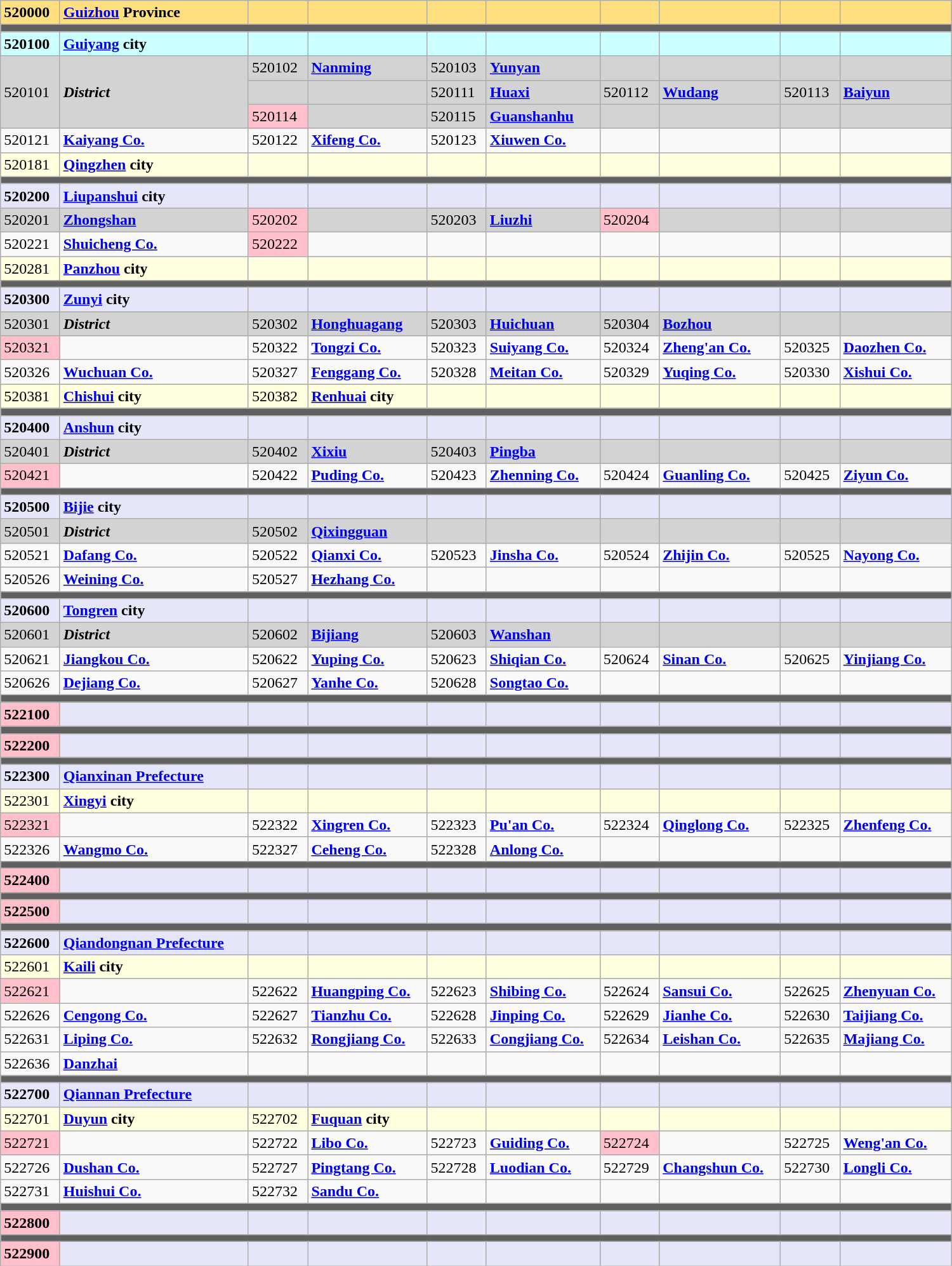<table class="wikitable" align="center" width="1000">
<tr ---- style="background:#FFDF80">
<td><strong>520000</strong></td>
<td><strong><a href='#'>Guizhou</a> Province</strong><br></td>
<td></td>
<td></td>
<td></td>
<td></td>
<td></td>
<td></td>
<td></td>
<td></td>
</tr>
<tr style="background:#606060; height:2pt">
<td colspan="10"></td>
</tr>
<tr ---- style="background:#CCFFFF">
<td><strong>520100</strong></td>
<td><strong><a href='#'>Guiyang</a> city</strong><br></td>
<td></td>
<td></td>
<td></td>
<td></td>
<td></td>
<td></td>
<td></td>
<td></td>
</tr>
<tr ---- style="background:#D3D3D3">
<td rowspan="3">520101</td>
<td rowspan="3"><strong><em>District</em></strong><br></td>
<td>520102</td>
<td><a href='#'><strong>Nanming</strong></a><br></td>
<td>520103</td>
<td><a href='#'><strong>Yunyan</strong></a><br></td>
<td></td>
<td></td>
<td></td>
<td></td>
</tr>
<tr ---- style="background:#D3D3D3">
<td></td>
<td></td>
<td>520111</td>
<td><a href='#'><strong>Huaxi</strong></a><br></td>
<td>520112</td>
<td><a href='#'><strong>Wudang</strong></a><br></td>
<td>520113</td>
<td><a href='#'><strong>Baiyun</strong></a><br></td>
</tr>
<tr ---- style="background:#D3D3D3">
<td bgcolor="#FFC0CB">520114</td>
<td><br></td>
<td>520115</td>
<td><a href='#'><strong>Guanshanhu</strong></a><br></td>
<td></td>
<td></td>
<td></td>
<td></td>
</tr>
<tr ---->
<td>520121</td>
<td><a href='#'><strong>Kaiyang Co.</strong></a><br></td>
<td>520122</td>
<td><a href='#'><strong>Xifeng Co.</strong></a><br></td>
<td>520123</td>
<td><a href='#'><strong>Xiuwen Co.</strong></a><br></td>
<td></td>
<td></td>
<td></td>
<td></td>
</tr>
<tr ---- style="background:lightyellow">
<td>520181</td>
<td><strong><a href='#'>Qingzhen</a> city</strong><br></td>
<td></td>
<td></td>
<td></td>
<td></td>
<td></td>
<td></td>
<td></td>
<td></td>
</tr>
<tr style="background:#606060; height:2pt">
<td colspan="10"></td>
</tr>
<tr ---- style="background:#E6E6FA">
<td><strong>520200</strong></td>
<td><strong><a href='#'>Liupanshui</a> city</strong><br></td>
<td></td>
<td></td>
<td></td>
<td></td>
<td></td>
<td></td>
<td></td>
<td></td>
</tr>
<tr ---- style="background:#D3D3D3">
<td>520201</td>
<td><a href='#'><strong>Zhongshan</strong></a><br></td>
<td bgcolor="#FFC0CB">520202</td>
<td><br></td>
<td>520203</td>
<td><a href='#'><strong>Liuzhi</strong></a><br></td>
<td bgcolor="#FFC0CB">520204</td>
<td><br></td>
<td></td>
<td></td>
</tr>
<tr ---->
<td>520221</td>
<td><a href='#'><strong>Shuicheng Co.</strong></a><br></td>
<td bgcolor="#FFC0CB">520222</td>
<td><br></td>
<td></td>
<td></td>
<td></td>
<td></td>
<td></td>
<td></td>
</tr>
<tr ---- style="background:lightyellow">
<td>520281</td>
<td><strong><a href='#'>Panzhou</a> city</strong><br></td>
<td></td>
<td></td>
<td></td>
<td></td>
<td></td>
<td></td>
<td></td>
<td></td>
</tr>
<tr style="background:#606060; height:2pt">
<td colspan="10"></td>
</tr>
<tr ---- style="background:#E6E6FA">
<td><strong>520300</strong></td>
<td><strong><a href='#'>Zunyi</a> city</strong><br></td>
<td></td>
<td></td>
<td></td>
<td></td>
<td></td>
<td></td>
<td></td>
<td></td>
</tr>
<tr ---- style="background:#D3D3D3">
<td>520301</td>
<td><strong><em>District</em></strong><br></td>
<td>520302</td>
<td><a href='#'><strong>Honghuagang</strong></a><br></td>
<td>520303</td>
<td><a href='#'><strong>Huichuan</strong></a><br></td>
<td>520304</td>
<td><a href='#'><strong>Bozhou</strong></a><br></td>
<td></td>
<td></td>
</tr>
<tr ---->
<td bgcolor="#FFC0CB">520321</td>
<td><br></td>
<td>520322</td>
<td><a href='#'><strong>Tongzi Co.</strong></a><br></td>
<td>520323</td>
<td><a href='#'><strong>Suiyang Co.</strong></a><br></td>
<td>520324</td>
<td><a href='#'><strong>Zheng'an Co.</strong></a><br></td>
<td>520325</td>
<td><a href='#'><strong>Daozhen Co.</strong></a><br></td>
</tr>
<tr ---->
<td>520326</td>
<td><a href='#'><strong>Wuchuan Co.</strong></a><br></td>
<td>520327</td>
<td><a href='#'><strong>Fenggang Co.</strong></a><br></td>
<td>520328</td>
<td><a href='#'><strong>Meitan Co.</strong></a><br></td>
<td>520329</td>
<td><a href='#'><strong>Yuqing Co.</strong></a><br></td>
<td>520330</td>
<td><a href='#'><strong>Xishui Co.</strong></a><br></td>
</tr>
<tr ---- style="background:lightyellow">
<td>520381</td>
<td><strong><a href='#'>Chishui</a> city</strong><br></td>
<td>520382</td>
<td><strong><a href='#'>Renhuai</a> city</strong><br></td>
<td></td>
<td></td>
<td></td>
<td></td>
<td></td>
<td></td>
</tr>
<tr style="background:#606060; height:2pt">
<td colspan="10"></td>
</tr>
<tr ---- style="background:#E6E6FA">
<td><strong>520400</strong></td>
<td><strong><a href='#'>Anshun</a> city</strong><br></td>
<td></td>
<td></td>
<td></td>
<td></td>
<td></td>
<td></td>
<td></td>
<td></td>
</tr>
<tr ---- style="background:#D3D3D3">
<td>520401</td>
<td><strong><em>District</em></strong><br></td>
<td>520402</td>
<td><a href='#'><strong>Xixiu</strong></a><br></td>
<td>520403</td>
<td><a href='#'><strong>Pingba</strong></a><br></td>
<td></td>
<td></td>
<td></td>
<td></td>
</tr>
<tr ---->
<td bgcolor="#FFC0CB">520421</td>
<td><br></td>
<td>520422</td>
<td><a href='#'><strong>Puding Co.</strong></a><br></td>
<td>520423</td>
<td><a href='#'><strong>Zhenning Co.</strong></a><br></td>
<td>520424</td>
<td><a href='#'><strong>Guanling Co.</strong></a><br></td>
<td>520425</td>
<td><a href='#'><strong>Ziyun Co.</strong></a><br></td>
</tr>
<tr style="background:#606060; height:2pt">
<td colspan="10"></td>
</tr>
<tr ---- style="background:#E6E6FA">
<td><strong>520500</strong></td>
<td><strong><a href='#'>Bijie</a> city</strong><br></td>
<td></td>
<td></td>
<td></td>
<td></td>
<td></td>
<td></td>
<td></td>
<td></td>
</tr>
<tr ---- style="background:#D3D3D3">
<td>520501</td>
<td><strong><em>District</em></strong><br></td>
<td>520502</td>
<td><a href='#'><strong>Qixingguan</strong></a><br></td>
<td></td>
<td></td>
<td></td>
<td></td>
<td></td>
<td></td>
</tr>
<tr ---->
<td>520521</td>
<td><a href='#'><strong>Dafang Co.</strong></a><br></td>
<td>520522</td>
<td><a href='#'><strong>Qianxi Co.</strong></a><br></td>
<td>520523</td>
<td><a href='#'><strong>Jinsha Co.</strong></a><br></td>
<td>520524</td>
<td><a href='#'><strong>Zhijin Co.</strong></a><br></td>
<td>520525</td>
<td><a href='#'><strong>Nayong Co.</strong></a><br></td>
</tr>
<tr ---->
<td>520526</td>
<td><a href='#'><strong>Weining Co.</strong></a><br></td>
<td>520527</td>
<td><a href='#'><strong>Hezhang Co.</strong></a><br></td>
<td></td>
<td></td>
<td></td>
<td></td>
<td></td>
<td></td>
</tr>
<tr style="background:#606060; height:2pt">
<td colspan="10"></td>
</tr>
<tr ---- style="background:#E6E6FA">
<td><strong>520600</strong></td>
<td><strong><a href='#'>Tongren</a> city</strong><br></td>
<td></td>
<td></td>
<td></td>
<td></td>
<td></td>
<td></td>
<td></td>
<td></td>
</tr>
<tr ---- style="background:#D3D3D3">
<td>520601</td>
<td><strong><em>District</em></strong><br></td>
<td>520602</td>
<td><a href='#'><strong>Bijiang</strong></a><br></td>
<td>520603</td>
<td><a href='#'><strong>Wanshan</strong></a><br></td>
<td></td>
<td></td>
<td></td>
<td></td>
</tr>
<tr ---->
<td>520621</td>
<td><a href='#'><strong>Jiangkou Co.</strong></a><br></td>
<td>520622</td>
<td><a href='#'><strong>Yuping Co.</strong></a><br></td>
<td>520623</td>
<td><a href='#'><strong>Shiqian Co.</strong></a><br></td>
<td>520624</td>
<td><a href='#'><strong>Sinan Co.</strong></a><br></td>
<td>520625</td>
<td><a href='#'><strong>Yinjiang Co.</strong></a><br></td>
</tr>
<tr ---->
<td>520626</td>
<td><a href='#'><strong>Dejiang Co.</strong></a><br></td>
<td>520627</td>
<td><a href='#'><strong>Yanhe Co.</strong></a><br></td>
<td>520628</td>
<td><a href='#'><strong>Songtao Co.</strong></a><br></td>
<td></td>
<td></td>
<td></td>
<td></td>
</tr>
<tr style="background:#606060; height:2pt">
<td colspan="10"></td>
</tr>
<tr ---- style="background:#E6E6FA">
<td bgcolor="#FFC0CB"><strong>522100</strong></td>
<td><br></td>
<td></td>
<td></td>
<td></td>
<td></td>
<td></td>
<td></td>
<td></td>
<td></td>
</tr>
<tr style="background:#606060; height:2pt">
<td colspan="10"></td>
</tr>
<tr ---- style="background:#E6E6FA">
<td bgcolor="#FFC0CB"><strong>522200</strong></td>
<td><br></td>
<td></td>
<td></td>
<td></td>
<td></td>
<td></td>
<td></td>
<td></td>
<td></td>
</tr>
<tr style="background:#606060; height:2pt">
<td colspan="10"></td>
</tr>
<tr ---- style="background:#E6E6FA">
<td><strong>522300</strong></td>
<td><strong><a href='#'>Qianxinan Prefecture</a></strong><br></td>
<td></td>
<td></td>
<td></td>
<td></td>
<td></td>
<td></td>
<td></td>
<td></td>
</tr>
<tr ---- style="background:lightyellow">
<td>522301</td>
<td><strong><a href='#'>Xingyi</a> city</strong><br></td>
<td></td>
<td></td>
<td></td>
<td></td>
<td></td>
<td></td>
<td></td>
<td></td>
</tr>
<tr ---->
<td bgcolor="#FFC0CB">522321</td>
<td><br></td>
<td>522322</td>
<td><a href='#'><strong>Xingren Co.</strong></a><br></td>
<td>522323</td>
<td><a href='#'><strong>Pu'an Co.</strong></a><br></td>
<td>522324</td>
<td><a href='#'><strong>Qinglong Co.</strong></a><br></td>
<td>522325</td>
<td><a href='#'><strong>Zhenfeng Co.</strong></a><br></td>
</tr>
<tr ---->
<td>522326</td>
<td><a href='#'><strong>Wangmo Co.</strong></a><br></td>
<td>522327</td>
<td><a href='#'><strong>Ceheng Co.</strong></a><br></td>
<td>522328</td>
<td><a href='#'><strong>Anlong Co.</strong></a><br></td>
<td></td>
<td></td>
<td></td>
<td></td>
</tr>
<tr style="background:#606060; height:2pt">
<td colspan="10"></td>
</tr>
<tr ---- style="background:#E6E6FA">
<td bgcolor="#FFC0CB"><strong>522400</strong></td>
<td><br></td>
<td></td>
<td></td>
<td></td>
<td></td>
<td></td>
<td></td>
<td></td>
<td></td>
</tr>
<tr style="background:#606060; height:2pt">
<td colspan="10"></td>
</tr>
<tr ---- style="background:#E6E6FA">
<td bgcolor="#FFC0CB"><strong>522500</strong></td>
<td><br></td>
<td></td>
<td></td>
<td></td>
<td></td>
<td></td>
<td></td>
<td></td>
<td></td>
</tr>
<tr style="background:#606060; height:2pt">
<td colspan="10"></td>
</tr>
<tr ---- style="background:#E6E6FA">
<td><strong>522600</strong></td>
<td><strong><a href='#'>Qiandongnan Prefecture</a></strong><br></td>
<td></td>
<td></td>
<td></td>
<td></td>
<td></td>
<td></td>
<td></td>
<td></td>
</tr>
<tr ---- style="background:lightyellow">
<td>522601</td>
<td><strong><a href='#'>Kaili</a> city</strong><br></td>
<td></td>
<td></td>
<td></td>
<td></td>
<td></td>
<td></td>
<td></td>
<td></td>
</tr>
<tr ---->
<td bgcolor="#FFC0CB">522621</td>
<td><br></td>
<td>522622</td>
<td><a href='#'><strong>Huangping Co.</strong></a><br></td>
<td>522623</td>
<td><a href='#'><strong>Shibing Co.</strong></a><br></td>
<td>522624</td>
<td><a href='#'><strong>Sansui Co.</strong></a><br></td>
<td>522625</td>
<td><a href='#'><strong>Zhenyuan Co.</strong></a><br></td>
</tr>
<tr ---->
<td>522626</td>
<td><a href='#'><strong>Cengong Co.</strong></a><br></td>
<td>522627</td>
<td><a href='#'><strong>Tianzhu Co.</strong></a><br></td>
<td>522628</td>
<td><a href='#'><strong>Jinping Co.</strong></a><br></td>
<td>522629</td>
<td><a href='#'><strong>Jianhe Co.</strong></a><br></td>
<td>522630</td>
<td><a href='#'><strong>Taijiang Co.</strong></a><br></td>
</tr>
<tr ---->
<td>522631</td>
<td><a href='#'><strong>Liping Co.</strong></a><br></td>
<td>522632</td>
<td><a href='#'><strong>Rongjiang Co.</strong></a><br></td>
<td>522633</td>
<td><a href='#'><strong>Congjiang Co.</strong></a><br></td>
<td>522634</td>
<td><a href='#'><strong>Leishan Co.</strong></a><br></td>
<td>522635</td>
<td><a href='#'><strong>Majiang Co.</strong></a><br></td>
</tr>
<tr ---->
<td>522636</td>
<td><a href='#'><strong>Danzhai</strong></a><br></td>
<td></td>
<td></td>
<td></td>
<td></td>
<td></td>
<td></td>
<td></td>
<td></td>
</tr>
<tr style="background:#606060; height:2pt">
<td colspan="10"></td>
</tr>
<tr ---- style="background:#E6E6FA">
<td><strong>522700</strong></td>
<td><strong><a href='#'>Qiannan Prefecture</a></strong><br></td>
<td></td>
<td></td>
<td></td>
<td></td>
<td></td>
<td></td>
<td></td>
<td></td>
</tr>
<tr ---- style="background:lightyellow">
<td>522701</td>
<td><strong><a href='#'>Duyun</a> city</strong><br></td>
<td>522702</td>
<td><strong><a href='#'>Fuquan</a> city</strong><br></td>
<td></td>
<td></td>
<td></td>
<td></td>
<td></td>
<td></td>
</tr>
<tr ---->
<td bgcolor="#FFC0CB">522721</td>
<td><br></td>
<td>522722</td>
<td><a href='#'><strong>Libo Co.</strong></a><br></td>
<td>522723</td>
<td><a href='#'><strong>Guiding Co.</strong></a><br></td>
<td bgcolor="#FFC0CB">522724</td>
<td><br></td>
<td>522725</td>
<td><a href='#'><strong>Weng'an Co.</strong></a><br></td>
</tr>
<tr ---->
<td>522726</td>
<td><a href='#'><strong>Dushan Co.</strong></a><br></td>
<td>522727</td>
<td><a href='#'><strong>Pingtang Co.</strong></a><br></td>
<td>522728</td>
<td><a href='#'><strong>Luodian Co.</strong></a><br></td>
<td>522729</td>
<td><a href='#'><strong>Changshun Co.</strong></a><br></td>
<td>522730</td>
<td><a href='#'><strong>Longli Co.</strong></a><br></td>
</tr>
<tr ---->
<td>522731</td>
<td><a href='#'><strong>Huishui Co.</strong></a><br></td>
<td>522732</td>
<td><a href='#'><strong>Sandu Co.</strong></a><br></td>
<td></td>
<td></td>
<td></td>
<td></td>
<td></td>
<td></td>
</tr>
<tr style="background:#606060; height:2pt">
<td colspan="10"></td>
</tr>
<tr ---- style="background:#E6E6FA">
<td bgcolor="#FFC0CB"><strong>522800</strong></td>
<td><br></td>
<td></td>
<td></td>
<td></td>
<td></td>
<td></td>
<td></td>
<td></td>
<td></td>
</tr>
<tr style="background:#606060; height:2pt">
<td colspan="10"></td>
</tr>
<tr ---- style="background:#E6E6FA">
<td bgcolor="#FFC0CB"><strong>522900</strong></td>
<td><br></td>
<td></td>
<td></td>
<td></td>
<td></td>
<td></td>
<td></td>
<td></td>
<td></td>
</tr>
</table>
